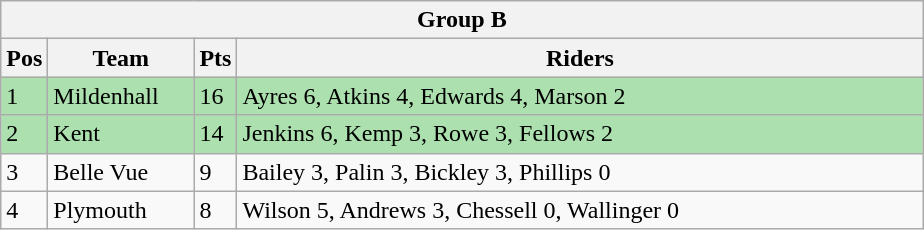<table class="wikitable">
<tr>
<th colspan="4">Group B</th>
</tr>
<tr>
<th width=20>Pos</th>
<th width=90>Team</th>
<th width=20>Pts</th>
<th width=450>Riders</th>
</tr>
<tr style="background:#ACE1AF;">
<td>1</td>
<td align=left>Mildenhall</td>
<td>16</td>
<td>Ayres 6, Atkins 4, Edwards 4, Marson 2</td>
</tr>
<tr style="background:#ACE1AF;">
<td>2</td>
<td align=left>Kent</td>
<td>14</td>
<td>Jenkins 6, Kemp 3, Rowe 3, Fellows 2</td>
</tr>
<tr>
<td>3</td>
<td align=left>Belle Vue</td>
<td>9</td>
<td>Bailey 3, Palin 3, Bickley 3, Phillips 0</td>
</tr>
<tr>
<td>4</td>
<td align=left>Plymouth</td>
<td>8</td>
<td>Wilson 5, Andrews 3, Chessell 0, Wallinger 0</td>
</tr>
</table>
